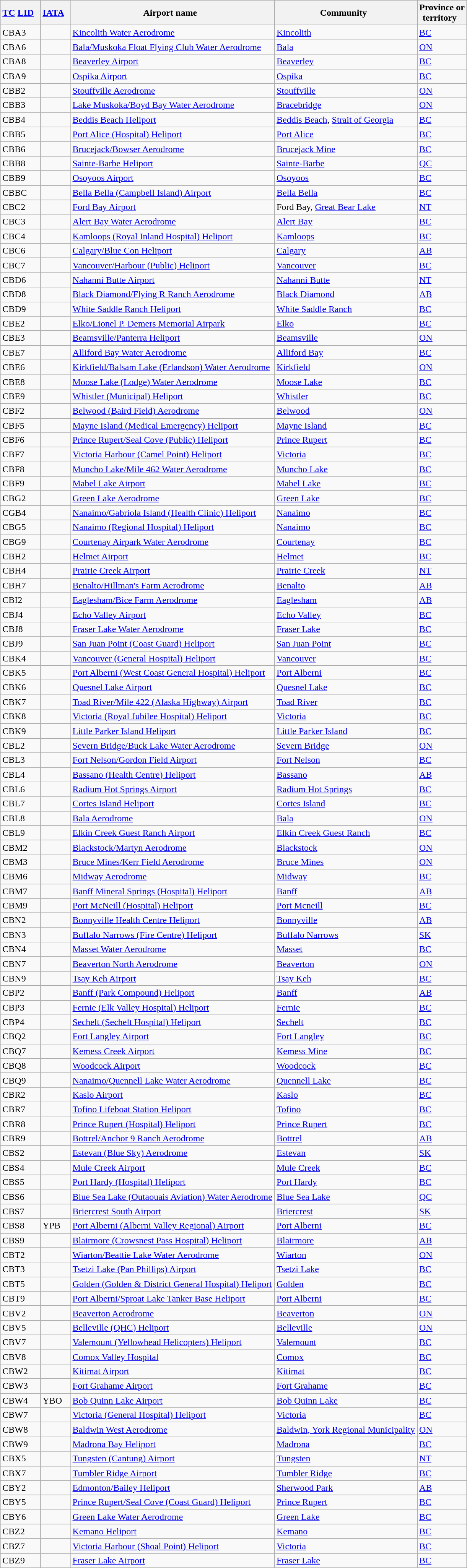<table class="wikitable" style="width:auto;">
<tr>
<th width="*"><a href='#'>TC</a> <a href='#'>LID</a>  </th>
<th width="*"><a href='#'>IATA</a>  </th>
<th width="*">Airport name  </th>
<th width="*">Community  </th>
<th width="*">Province or<br>territory  </th>
</tr>
<tr>
<td>CBA3</td>
<td></td>
<td><a href='#'>Kincolith Water Aerodrome</a></td>
<td><a href='#'>Kincolith</a></td>
<td><a href='#'>BC</a></td>
</tr>
<tr>
<td>CBA6</td>
<td></td>
<td><a href='#'>Bala/Muskoka Float Flying Club Water Aerodrome</a></td>
<td><a href='#'>Bala</a></td>
<td><a href='#'>ON</a></td>
</tr>
<tr>
<td>CBA8</td>
<td></td>
<td><a href='#'>Beaverley Airport</a></td>
<td><a href='#'>Beaverley</a></td>
<td><a href='#'>BC</a></td>
</tr>
<tr>
<td>CBA9</td>
<td></td>
<td><a href='#'>Ospika Airport</a></td>
<td><a href='#'>Ospika</a></td>
<td><a href='#'>BC</a></td>
</tr>
<tr>
<td>CBB2</td>
<td></td>
<td><a href='#'>Stouffville Aerodrome</a></td>
<td><a href='#'>Stouffville</a></td>
<td><a href='#'>ON</a></td>
</tr>
<tr>
<td>CBB3</td>
<td></td>
<td><a href='#'>Lake Muskoka/Boyd Bay Water Aerodrome</a></td>
<td><a href='#'>Bracebridge</a></td>
<td><a href='#'>ON</a></td>
</tr>
<tr>
<td>CBB4</td>
<td></td>
<td><a href='#'>Beddis Beach Heliport</a></td>
<td><a href='#'>Beddis Beach</a>, <a href='#'>Strait of Georgia</a></td>
<td><a href='#'>BC</a></td>
</tr>
<tr>
<td>CBB5</td>
<td></td>
<td><a href='#'>Port Alice (Hospital) Heliport</a></td>
<td><a href='#'>Port Alice</a></td>
<td><a href='#'>BC</a></td>
</tr>
<tr>
<td>CBB6</td>
<td></td>
<td><a href='#'>Brucejack/Bowser Aerodrome</a></td>
<td><a href='#'>Brucejack Mine</a></td>
<td><a href='#'>BC</a></td>
</tr>
<tr>
<td>CBB8</td>
<td></td>
<td><a href='#'>Sainte-Barbe Heliport</a></td>
<td><a href='#'>Sainte-Barbe</a></td>
<td><a href='#'>QC</a></td>
</tr>
<tr>
<td>CBB9</td>
<td></td>
<td><a href='#'>Osoyoos Airport</a></td>
<td><a href='#'>Osoyoos</a></td>
<td><a href='#'>BC</a></td>
</tr>
<tr>
<td>CBBC</td>
<td></td>
<td><a href='#'>Bella Bella (Campbell Island) Airport</a></td>
<td><a href='#'>Bella Bella</a></td>
<td><a href='#'>BC</a></td>
</tr>
<tr>
<td>CBC2</td>
<td></td>
<td><a href='#'>Ford Bay Airport</a></td>
<td>Ford Bay, <a href='#'>Great Bear Lake</a></td>
<td><a href='#'>NT</a></td>
</tr>
<tr>
<td>CBC3</td>
<td></td>
<td><a href='#'>Alert Bay Water Aerodrome</a></td>
<td><a href='#'>Alert Bay</a></td>
<td><a href='#'>BC</a></td>
</tr>
<tr>
<td>CBC4</td>
<td></td>
<td><a href='#'>Kamloops (Royal Inland Hospital) Heliport</a></td>
<td><a href='#'>Kamloops</a></td>
<td><a href='#'>BC</a></td>
</tr>
<tr>
<td>CBC6</td>
<td></td>
<td><a href='#'>Calgary/Blue Con Heliport</a></td>
<td><a href='#'>Calgary</a></td>
<td><a href='#'>AB</a></td>
</tr>
<tr>
<td>CBC7</td>
<td></td>
<td><a href='#'>Vancouver/Harbour (Public) Heliport</a></td>
<td><a href='#'>Vancouver</a></td>
<td><a href='#'>BC</a></td>
</tr>
<tr>
<td>CBD6</td>
<td></td>
<td><a href='#'>Nahanni Butte Airport</a></td>
<td><a href='#'>Nahanni Butte</a></td>
<td><a href='#'>NT</a></td>
</tr>
<tr>
<td>CBD8</td>
<td></td>
<td><a href='#'>Black Diamond/Flying R Ranch Aerodrome</a></td>
<td><a href='#'>Black Diamond</a></td>
<td><a href='#'>AB</a></td>
</tr>
<tr>
<td>CBD9</td>
<td></td>
<td><a href='#'>White Saddle Ranch Heliport</a></td>
<td><a href='#'>White Saddle Ranch</a></td>
<td><a href='#'>BC</a></td>
</tr>
<tr>
<td>CBE2</td>
<td></td>
<td><a href='#'>Elko/Lionel P. Demers Memorial Airpark</a></td>
<td><a href='#'>Elko</a></td>
<td><a href='#'>BC</a></td>
</tr>
<tr>
<td>CBE3</td>
<td></td>
<td><a href='#'>Beamsville/Panterra Heliport</a></td>
<td><a href='#'>Beamsville</a></td>
<td><a href='#'>ON</a></td>
</tr>
<tr>
<td>CBE7</td>
<td></td>
<td><a href='#'>Alliford Bay Water Aerodrome</a></td>
<td><a href='#'>Alliford Bay</a></td>
<td><a href='#'>BC</a></td>
</tr>
<tr>
<td>CBE6</td>
<td></td>
<td><a href='#'>Kirkfield/Balsam Lake (Erlandson) Water Aerodrome</a></td>
<td><a href='#'>Kirkfield</a></td>
<td><a href='#'>ON</a></td>
</tr>
<tr>
<td>CBE8</td>
<td></td>
<td><a href='#'>Moose Lake (Lodge) Water Aerodrome</a></td>
<td><a href='#'>Moose Lake</a></td>
<td><a href='#'>BC</a></td>
</tr>
<tr>
<td>CBE9</td>
<td></td>
<td><a href='#'>Whistler (Municipal) Heliport</a></td>
<td><a href='#'>Whistler</a></td>
<td><a href='#'>BC</a></td>
</tr>
<tr>
<td>CBF2</td>
<td></td>
<td><a href='#'>Belwood (Baird Field) Aerodrome</a></td>
<td><a href='#'>Belwood</a></td>
<td><a href='#'>ON</a></td>
</tr>
<tr>
<td>CBF5</td>
<td></td>
<td><a href='#'>Mayne Island (Medical Emergency) Heliport</a></td>
<td><a href='#'>Mayne Island</a></td>
<td><a href='#'>BC</a></td>
</tr>
<tr>
<td>CBF6</td>
<td></td>
<td><a href='#'>Prince Rupert/Seal Cove (Public) Heliport</a></td>
<td><a href='#'>Prince Rupert</a></td>
<td><a href='#'>BC</a></td>
</tr>
<tr>
<td>CBF7</td>
<td></td>
<td><a href='#'>Victoria Harbour (Camel Point) Heliport</a></td>
<td><a href='#'>Victoria</a></td>
<td><a href='#'>BC</a></td>
</tr>
<tr>
<td>CBF8</td>
<td></td>
<td><a href='#'>Muncho Lake/Mile 462 Water Aerodrome</a></td>
<td><a href='#'>Muncho Lake</a></td>
<td><a href='#'>BC</a></td>
</tr>
<tr>
<td>CBF9</td>
<td></td>
<td><a href='#'>Mabel Lake Airport</a></td>
<td><a href='#'>Mabel Lake</a></td>
<td><a href='#'>BC</a></td>
</tr>
<tr>
<td>CBG2</td>
<td></td>
<td><a href='#'>Green Lake Aerodrome</a></td>
<td><a href='#'>Green Lake</a></td>
<td><a href='#'>BC</a></td>
</tr>
<tr>
<td>CGB4</td>
<td></td>
<td><a href='#'>Nanaimo/Gabriola Island (Health Clinic) Heliport</a></td>
<td><a href='#'>Nanaimo</a></td>
<td><a href='#'>BC</a></td>
</tr>
<tr>
<td>CBG5</td>
<td></td>
<td><a href='#'>Nanaimo (Regional Hospital) Heliport</a></td>
<td><a href='#'>Nanaimo</a></td>
<td><a href='#'>BC</a></td>
</tr>
<tr>
<td>CBG9</td>
<td></td>
<td><a href='#'>Courtenay Airpark Water Aerodrome</a></td>
<td><a href='#'>Courtenay</a></td>
<td><a href='#'>BC</a></td>
</tr>
<tr>
<td>CBH2</td>
<td></td>
<td><a href='#'>Helmet Airport</a></td>
<td><a href='#'>Helmet</a></td>
<td><a href='#'>BC</a></td>
</tr>
<tr>
<td>CBH4</td>
<td></td>
<td><a href='#'>Prairie Creek Airport</a></td>
<td><a href='#'>Prairie Creek</a></td>
<td><a href='#'>NT</a></td>
</tr>
<tr>
<td>CBH7</td>
<td></td>
<td><a href='#'>Benalto/Hillman's Farm Aerodrome</a></td>
<td><a href='#'>Benalto</a></td>
<td><a href='#'>AB</a></td>
</tr>
<tr>
<td>CBI2</td>
<td></td>
<td><a href='#'>Eaglesham/Bice Farm Aerodrome</a></td>
<td><a href='#'>Eaglesham</a></td>
<td><a href='#'>AB</a></td>
</tr>
<tr>
<td>CBJ4</td>
<td></td>
<td><a href='#'>Echo Valley Airport</a></td>
<td><a href='#'>Echo Valley</a></td>
<td><a href='#'>BC</a></td>
</tr>
<tr>
<td>CBJ8</td>
<td></td>
<td><a href='#'>Fraser Lake Water Aerodrome</a></td>
<td><a href='#'>Fraser Lake</a></td>
<td><a href='#'>BC</a></td>
</tr>
<tr>
<td>CBJ9</td>
<td></td>
<td><a href='#'>San Juan Point (Coast Guard) Heliport</a></td>
<td><a href='#'>San Juan Point</a></td>
<td><a href='#'>BC</a></td>
</tr>
<tr>
<td>CBK4</td>
<td></td>
<td><a href='#'>Vancouver (General Hospital) Heliport</a></td>
<td><a href='#'>Vancouver</a></td>
<td><a href='#'>BC</a></td>
</tr>
<tr>
<td>CBK5</td>
<td></td>
<td><a href='#'>Port Alberni (West Coast General Hospital) Heliport</a></td>
<td><a href='#'>Port Alberni</a></td>
<td><a href='#'>BC</a></td>
</tr>
<tr>
<td>CBK6</td>
<td></td>
<td><a href='#'>Quesnel Lake Airport</a></td>
<td><a href='#'>Quesnel Lake</a></td>
<td><a href='#'>BC</a></td>
</tr>
<tr>
<td>CBK7</td>
<td></td>
<td><a href='#'>Toad River/Mile 422 (Alaska Highway) Airport</a></td>
<td><a href='#'>Toad River</a></td>
<td><a href='#'>BC</a></td>
</tr>
<tr>
<td>CBK8</td>
<td></td>
<td><a href='#'>Victoria (Royal Jubilee Hospital) Heliport</a></td>
<td><a href='#'>Victoria</a></td>
<td><a href='#'>BC</a></td>
</tr>
<tr>
<td>CBK9</td>
<td></td>
<td><a href='#'>Little Parker Island Heliport</a></td>
<td><a href='#'>Little Parker Island</a></td>
<td><a href='#'>BC</a></td>
</tr>
<tr>
<td>CBL2</td>
<td></td>
<td><a href='#'>Severn Bridge/Buck Lake Water Aerodrome</a></td>
<td><a href='#'>Severn Bridge</a></td>
<td><a href='#'>ON</a></td>
</tr>
<tr>
<td>CBL3</td>
<td></td>
<td><a href='#'>Fort Nelson/Gordon Field Airport</a></td>
<td><a href='#'>Fort Nelson</a></td>
<td><a href='#'>BC</a></td>
</tr>
<tr>
<td>CBL4</td>
<td></td>
<td><a href='#'>Bassano (Health Centre) Heliport</a></td>
<td><a href='#'>Bassano</a></td>
<td><a href='#'>AB</a></td>
</tr>
<tr>
<td>CBL6</td>
<td></td>
<td><a href='#'>Radium Hot Springs Airport</a></td>
<td><a href='#'>Radium Hot Springs</a></td>
<td><a href='#'>BC</a></td>
</tr>
<tr>
<td>CBL7</td>
<td></td>
<td><a href='#'>Cortes Island Heliport</a></td>
<td><a href='#'>Cortes Island</a></td>
<td><a href='#'>BC</a></td>
</tr>
<tr>
<td>CBL8</td>
<td></td>
<td><a href='#'>Bala Aerodrome</a></td>
<td><a href='#'>Bala</a></td>
<td><a href='#'>ON</a></td>
</tr>
<tr>
<td>CBL9</td>
<td></td>
<td><a href='#'>Elkin Creek Guest Ranch Airport</a></td>
<td><a href='#'>Elkin Creek Guest Ranch</a></td>
<td><a href='#'>BC</a></td>
</tr>
<tr>
<td>CBM2</td>
<td></td>
<td><a href='#'>Blackstock/Martyn Aerodrome</a></td>
<td><a href='#'>Blackstock</a></td>
<td><a href='#'>ON</a></td>
</tr>
<tr>
<td>CBM3</td>
<td></td>
<td><a href='#'>Bruce Mines/Kerr Field Aerodrome</a></td>
<td><a href='#'>Bruce Mines</a></td>
<td><a href='#'>ON</a></td>
</tr>
<tr>
<td>CBM6</td>
<td></td>
<td><a href='#'>Midway Aerodrome</a></td>
<td><a href='#'>Midway</a></td>
<td><a href='#'>BC</a></td>
</tr>
<tr>
<td>CBM7</td>
<td></td>
<td><a href='#'>Banff Mineral Springs (Hospital) Heliport</a></td>
<td><a href='#'>Banff</a></td>
<td><a href='#'>AB</a></td>
</tr>
<tr>
<td>CBM9</td>
<td></td>
<td><a href='#'>Port McNeill (Hospital) Heliport</a></td>
<td><a href='#'>Port Mcneill</a></td>
<td><a href='#'>BC</a></td>
</tr>
<tr>
<td>CBN2</td>
<td></td>
<td><a href='#'>Bonnyville Health Centre Heliport</a></td>
<td><a href='#'>Bonnyville</a></td>
<td><a href='#'>AB</a></td>
</tr>
<tr>
<td>CBN3</td>
<td></td>
<td><a href='#'>Buffalo Narrows (Fire Centre) Heliport</a></td>
<td><a href='#'>Buffalo Narrows</a></td>
<td><a href='#'>SK</a></td>
</tr>
<tr>
<td>CBN4</td>
<td></td>
<td><a href='#'>Masset Water Aerodrome</a></td>
<td><a href='#'>Masset</a></td>
<td><a href='#'>BC</a></td>
</tr>
<tr>
<td>CBN7</td>
<td></td>
<td><a href='#'>Beaverton North Aerodrome</a></td>
<td><a href='#'>Beaverton</a></td>
<td><a href='#'>ON</a></td>
</tr>
<tr>
<td>CBN9</td>
<td></td>
<td><a href='#'>Tsay Keh Airport</a></td>
<td><a href='#'>Tsay Keh</a></td>
<td><a href='#'>BC</a></td>
</tr>
<tr>
<td>CBP2</td>
<td></td>
<td><a href='#'>Banff (Park Compound) Heliport</a></td>
<td><a href='#'>Banff</a></td>
<td><a href='#'>AB</a></td>
</tr>
<tr>
<td>CBP3</td>
<td></td>
<td><a href='#'>Fernie (Elk Valley Hospital) Heliport</a></td>
<td><a href='#'>Fernie</a></td>
<td><a href='#'>BC</a></td>
</tr>
<tr>
<td>CBP4</td>
<td></td>
<td><a href='#'>Sechelt (Sechelt Hospital) Heliport</a></td>
<td><a href='#'>Sechelt</a></td>
<td><a href='#'>BC</a></td>
</tr>
<tr>
<td>CBQ2</td>
<td></td>
<td><a href='#'>Fort Langley Airport</a></td>
<td><a href='#'>Fort Langley</a></td>
<td><a href='#'>BC</a></td>
</tr>
<tr>
<td>CBQ7</td>
<td></td>
<td><a href='#'>Kemess Creek Airport</a></td>
<td><a href='#'>Kemess Mine</a></td>
<td><a href='#'>BC</a></td>
</tr>
<tr>
<td>CBQ8</td>
<td></td>
<td><a href='#'>Woodcock Airport</a></td>
<td><a href='#'>Woodcock</a></td>
<td><a href='#'>BC</a></td>
</tr>
<tr>
<td>CBQ9</td>
<td></td>
<td><a href='#'>Nanaimo/Quennell Lake Water Aerodrome</a></td>
<td><a href='#'>Quennell Lake</a></td>
<td><a href='#'>BC</a></td>
</tr>
<tr>
<td>CBR2</td>
<td></td>
<td><a href='#'>Kaslo Airport</a></td>
<td><a href='#'>Kaslo</a></td>
<td><a href='#'>BC</a></td>
</tr>
<tr>
<td>CBR7</td>
<td></td>
<td><a href='#'>Tofino Lifeboat Station Heliport</a></td>
<td><a href='#'>Tofino</a></td>
<td><a href='#'>BC</a></td>
</tr>
<tr>
<td>CBR8</td>
<td></td>
<td><a href='#'>Prince Rupert (Hospital) Heliport</a></td>
<td><a href='#'>Prince Rupert</a></td>
<td><a href='#'>BC</a></td>
</tr>
<tr>
<td>CBR9</td>
<td></td>
<td><a href='#'>Bottrel/Anchor 9 Ranch Aerodrome</a></td>
<td><a href='#'>Bottrel</a></td>
<td><a href='#'>AB</a></td>
</tr>
<tr>
<td>CBS2</td>
<td></td>
<td><a href='#'>Estevan (Blue Sky) Aerodrome</a></td>
<td><a href='#'>Estevan</a></td>
<td><a href='#'>SK</a></td>
</tr>
<tr>
<td>CBS4</td>
<td></td>
<td><a href='#'>Mule Creek Airport</a></td>
<td><a href='#'>Mule Creek</a></td>
<td><a href='#'>BC</a></td>
</tr>
<tr>
<td>CBS5</td>
<td></td>
<td><a href='#'>Port Hardy (Hospital) Heliport</a></td>
<td><a href='#'>Port Hardy</a></td>
<td><a href='#'>BC</a></td>
</tr>
<tr>
<td>CBS6</td>
<td></td>
<td><a href='#'>Blue Sea Lake (Outaouais Aviation) Water Aerodrome</a></td>
<td><a href='#'>Blue Sea Lake</a></td>
<td><a href='#'>QC</a></td>
</tr>
<tr>
<td>CBS7</td>
<td></td>
<td><a href='#'>Briercrest South Airport</a></td>
<td><a href='#'>Briercrest</a></td>
<td><a href='#'>SK</a></td>
</tr>
<tr>
<td>CBS8</td>
<td>YPB</td>
<td><a href='#'>Port Alberni (Alberni Valley Regional) Airport</a></td>
<td><a href='#'>Port Alberni</a></td>
<td><a href='#'>BC</a></td>
</tr>
<tr>
<td>CBS9</td>
<td></td>
<td><a href='#'>Blairmore (Crowsnest Pass Hospital) Heliport</a></td>
<td><a href='#'>Blairmore</a></td>
<td><a href='#'>AB</a></td>
</tr>
<tr>
<td>CBT2</td>
<td></td>
<td><a href='#'>Wiarton/Beattie Lake Water Aerodrome</a></td>
<td><a href='#'>Wiarton</a></td>
<td><a href='#'>ON</a></td>
</tr>
<tr>
<td>CBT3</td>
<td></td>
<td><a href='#'>Tsetzi Lake (Pan Phillips) Airport</a></td>
<td><a href='#'>Tsetzi Lake</a></td>
<td><a href='#'>BC</a></td>
</tr>
<tr>
<td>CBT5</td>
<td></td>
<td><a href='#'>Golden (Golden & District General Hospital) Heliport</a></td>
<td><a href='#'>Golden</a></td>
<td><a href='#'>BC</a></td>
</tr>
<tr>
<td>CBT9</td>
<td></td>
<td><a href='#'>Port Alberni/Sproat Lake Tanker Base Heliport</a></td>
<td><a href='#'>Port Alberni</a></td>
<td><a href='#'>BC</a></td>
</tr>
<tr>
<td>CBV2</td>
<td></td>
<td><a href='#'>Beaverton Aerodrome</a></td>
<td><a href='#'>Beaverton</a></td>
<td><a href='#'>ON</a></td>
</tr>
<tr>
<td>CBV5</td>
<td></td>
<td><a href='#'>Belleville (QHC) Heliport</a></td>
<td><a href='#'>Belleville</a></td>
<td><a href='#'>ON</a></td>
</tr>
<tr>
<td>CBV7</td>
<td></td>
<td><a href='#'>Valemount (Yellowhead Helicopters) Heliport</a></td>
<td><a href='#'>Valemount</a></td>
<td><a href='#'>BC</a></td>
</tr>
<tr>
<td>CBV8</td>
<td></td>
<td><a href='#'>Comox Valley Hospital</a></td>
<td><a href='#'>Comox</a></td>
<td><a href='#'>BC</a></td>
</tr>
<tr>
<td>CBW2</td>
<td></td>
<td><a href='#'>Kitimat Airport</a></td>
<td><a href='#'>Kitimat</a></td>
<td><a href='#'>BC</a></td>
</tr>
<tr>
<td>CBW3</td>
<td></td>
<td><a href='#'>Fort Grahame Airport</a></td>
<td><a href='#'>Fort Grahame</a></td>
<td><a href='#'>BC</a></td>
</tr>
<tr>
<td>CBW4</td>
<td>YBO</td>
<td><a href='#'>Bob Quinn Lake Airport</a></td>
<td><a href='#'>Bob Quinn Lake</a></td>
<td><a href='#'>BC</a></td>
</tr>
<tr>
<td>CBW7</td>
<td></td>
<td><a href='#'>Victoria (General Hospital) Heliport</a></td>
<td><a href='#'>Victoria</a></td>
<td><a href='#'>BC</a></td>
</tr>
<tr>
<td>CBW8</td>
<td></td>
<td><a href='#'>Baldwin West Aerodrome</a></td>
<td><a href='#'>Baldwin, York Regional Municipality</a></td>
<td><a href='#'>ON</a></td>
</tr>
<tr>
<td>CBW9</td>
<td></td>
<td><a href='#'>Madrona Bay Heliport</a></td>
<td><a href='#'>Madrona</a></td>
<td><a href='#'>BC</a></td>
</tr>
<tr>
<td>CBX5</td>
<td></td>
<td><a href='#'>Tungsten (Cantung) Airport</a></td>
<td><a href='#'>Tungsten</a></td>
<td><a href='#'>NT</a></td>
</tr>
<tr>
<td>CBX7</td>
<td></td>
<td><a href='#'>Tumbler Ridge Airport</a></td>
<td><a href='#'>Tumbler Ridge</a></td>
<td><a href='#'>BC</a></td>
</tr>
<tr>
<td>CBY2</td>
<td></td>
<td><a href='#'>Edmonton/Bailey Heliport</a></td>
<td><a href='#'>Sherwood Park</a></td>
<td><a href='#'>AB</a></td>
</tr>
<tr>
<td>CBY5</td>
<td></td>
<td><a href='#'>Prince Rupert/Seal Cove (Coast Guard) Heliport</a></td>
<td><a href='#'>Prince Rupert</a></td>
<td><a href='#'>BC</a></td>
</tr>
<tr>
<td>CBY6</td>
<td></td>
<td><a href='#'>Green Lake Water Aerodrome</a></td>
<td><a href='#'>Green Lake</a></td>
<td><a href='#'>BC</a></td>
</tr>
<tr>
<td>CBZ2</td>
<td></td>
<td><a href='#'>Kemano Heliport</a></td>
<td><a href='#'>Kemano</a></td>
<td><a href='#'>BC</a></td>
</tr>
<tr>
<td>CBZ7</td>
<td></td>
<td><a href='#'>Victoria Harbour (Shoal Point) Heliport</a></td>
<td><a href='#'>Victoria</a></td>
<td><a href='#'>BC</a></td>
</tr>
<tr>
<td>CBZ9</td>
<td></td>
<td><a href='#'>Fraser Lake Airport</a></td>
<td><a href='#'>Fraser Lake</a></td>
<td><a href='#'>BC</a></td>
</tr>
</table>
